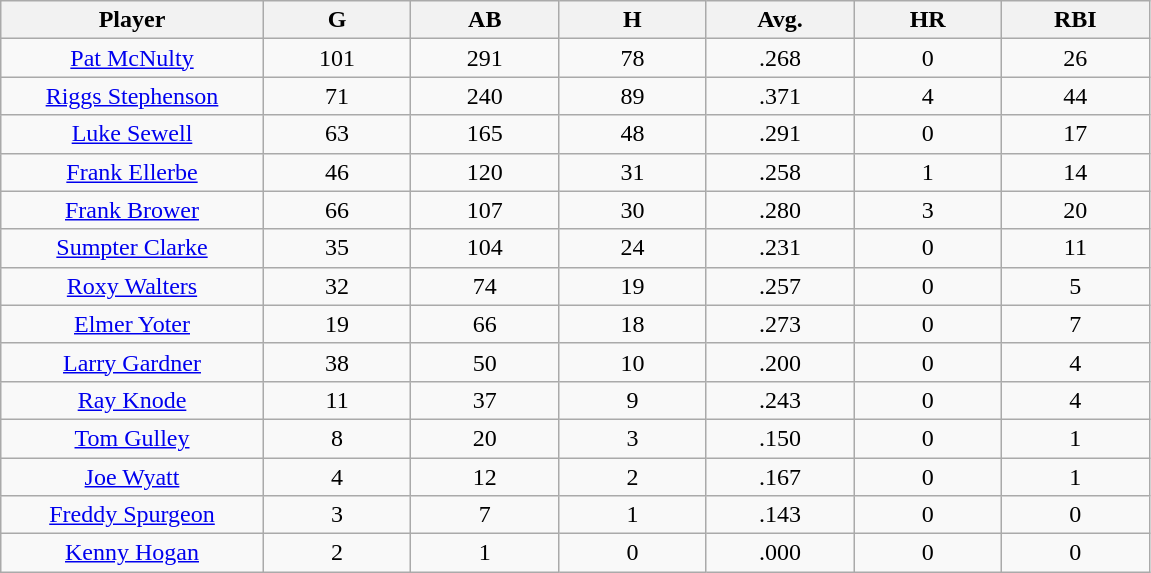<table class="wikitable sortable">
<tr>
<th bgcolor="#DDDDFF" width="16%">Player</th>
<th bgcolor="#DDDDFF" width="9%">G</th>
<th bgcolor="#DDDDFF" width="9%">AB</th>
<th bgcolor="#DDDDFF" width="9%">H</th>
<th bgcolor="#DDDDFF" width="9%">Avg.</th>
<th bgcolor="#DDDDFF" width="9%">HR</th>
<th bgcolor="#DDDDFF" width="9%">RBI</th>
</tr>
<tr align="center">
<td><a href='#'>Pat McNulty</a></td>
<td>101</td>
<td>291</td>
<td>78</td>
<td>.268</td>
<td>0</td>
<td>26</td>
</tr>
<tr align=center>
<td><a href='#'>Riggs Stephenson</a></td>
<td>71</td>
<td>240</td>
<td>89</td>
<td>.371</td>
<td>4</td>
<td>44</td>
</tr>
<tr align=center>
<td><a href='#'>Luke Sewell</a></td>
<td>63</td>
<td>165</td>
<td>48</td>
<td>.291</td>
<td>0</td>
<td>17</td>
</tr>
<tr align=center>
<td><a href='#'>Frank Ellerbe</a></td>
<td>46</td>
<td>120</td>
<td>31</td>
<td>.258</td>
<td>1</td>
<td>14</td>
</tr>
<tr align=center>
<td><a href='#'>Frank Brower</a></td>
<td>66</td>
<td>107</td>
<td>30</td>
<td>.280</td>
<td>3</td>
<td>20</td>
</tr>
<tr align=center>
<td><a href='#'>Sumpter Clarke</a></td>
<td>35</td>
<td>104</td>
<td>24</td>
<td>.231</td>
<td>0</td>
<td>11</td>
</tr>
<tr align=center>
<td><a href='#'>Roxy Walters</a></td>
<td>32</td>
<td>74</td>
<td>19</td>
<td>.257</td>
<td>0</td>
<td>5</td>
</tr>
<tr align=center>
<td><a href='#'>Elmer Yoter</a></td>
<td>19</td>
<td>66</td>
<td>18</td>
<td>.273</td>
<td>0</td>
<td>7</td>
</tr>
<tr align=center>
<td><a href='#'>Larry Gardner</a></td>
<td>38</td>
<td>50</td>
<td>10</td>
<td>.200</td>
<td>0</td>
<td>4</td>
</tr>
<tr align=center>
<td><a href='#'>Ray Knode</a></td>
<td>11</td>
<td>37</td>
<td>9</td>
<td>.243</td>
<td>0</td>
<td>4</td>
</tr>
<tr align=center>
<td><a href='#'>Tom Gulley</a></td>
<td>8</td>
<td>20</td>
<td>3</td>
<td>.150</td>
<td>0</td>
<td>1</td>
</tr>
<tr align=center>
<td><a href='#'>Joe Wyatt</a></td>
<td>4</td>
<td>12</td>
<td>2</td>
<td>.167</td>
<td>0</td>
<td>1</td>
</tr>
<tr align=center>
<td><a href='#'>Freddy Spurgeon</a></td>
<td>3</td>
<td>7</td>
<td>1</td>
<td>.143</td>
<td>0</td>
<td>0</td>
</tr>
<tr align=center>
<td><a href='#'>Kenny Hogan</a></td>
<td>2</td>
<td>1</td>
<td>0</td>
<td>.000</td>
<td>0</td>
<td>0</td>
</tr>
</table>
